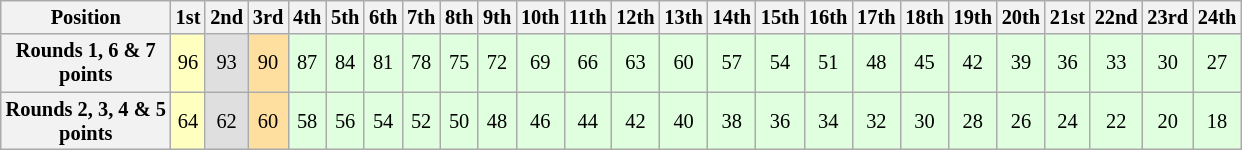<table class="wikitable" style="font-size: 85%; text-align:center">
<tr>
<th>Position</th>
<th>1st</th>
<th>2nd</th>
<th>3rd</th>
<th>4th</th>
<th>5th</th>
<th>6th</th>
<th>7th</th>
<th>8th</th>
<th>9th</th>
<th>10th</th>
<th>11th</th>
<th>12th</th>
<th>13th</th>
<th>14th</th>
<th>15th</th>
<th>16th</th>
<th>17th</th>
<th>18th</th>
<th>19th</th>
<th>20th</th>
<th>21st</th>
<th>22nd</th>
<th>23rd</th>
<th>24th</th>
</tr>
<tr>
<th>Rounds 1, 6 & 7 <br> points</th>
<td style="background: #ffffbf">96</td>
<td style="background: #dfdfdf">93</td>
<td style="background: #ffdf9f">90</td>
<td style="background: #dfffdf">87</td>
<td style="background: #dfffdf">84</td>
<td style="background: #dfffdf">81</td>
<td style="background: #dfffdf">78</td>
<td style="background: #dfffdf">75</td>
<td style="background: #dfffdf">72</td>
<td style="background: #dfffdf">69</td>
<td style="background: #dfffdf">66</td>
<td style="background: #dfffdf">63</td>
<td style="background: #dfffdf">60</td>
<td style="background: #dfffdf">57</td>
<td style="background: #dfffdf">54</td>
<td style="background: #dfffdf">51</td>
<td style="background: #dfffdf">48</td>
<td style="background: #dfffdf">45</td>
<td style="background: #dfffdf">42</td>
<td style="background: #dfffdf">39</td>
<td style="background: #dfffdf">36</td>
<td style="background: #dfffdf">33</td>
<td style="background: #dfffdf">30</td>
<td style="background: #dfffdf">27</td>
</tr>
<tr>
<th>Rounds 2, 3, 4 & 5 <br> points</th>
<td style="background: #ffffbf">64</td>
<td style="background: #dfdfdf">62</td>
<td style="background: #ffdf9f">60</td>
<td style="background: #dfffdf">58</td>
<td style="background: #dfffdf">56</td>
<td style="background: #dfffdf">54</td>
<td style="background: #dfffdf">52</td>
<td style="background: #dfffdf">50</td>
<td style="background: #dfffdf">48</td>
<td style="background: #dfffdf">46</td>
<td style="background: #dfffdf">44</td>
<td style="background: #dfffdf">42</td>
<td style="background: #dfffdf">40</td>
<td style="background: #dfffdf">38</td>
<td style="background: #dfffdf">36</td>
<td style="background: #dfffdf">34</td>
<td style="background: #dfffdf">32</td>
<td style="background: #dfffdf">30</td>
<td style="background: #dfffdf">28</td>
<td style="background: #dfffdf">26</td>
<td style="background: #dfffdf">24</td>
<td style="background: #dfffdf">22</td>
<td style="background: #dfffdf">20</td>
<td style="background: #dfffdf">18</td>
</tr>
</table>
